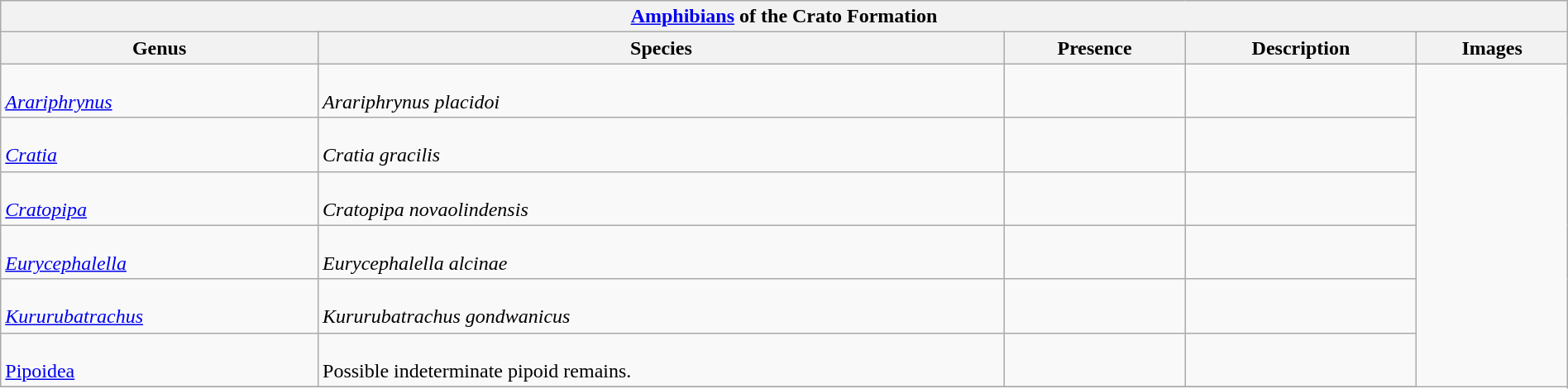<table class="wikitable" align="center" width="100%">
<tr>
<th colspan="5" style="text-align:center"><strong><a href='#'>Amphibians</a> of the Crato Formation</strong></th>
</tr>
<tr>
<th>Genus</th>
<th>Species</th>
<th>Presence</th>
<th>Description</th>
<th>Images</th>
</tr>
<tr>
<td><br><em><a href='#'>Arariphrynus</a></em></td>
<td><br><em>Arariphrynus placidoi</em></td>
<td></td>
<td></td>
<td rowspan="99"><br></td>
</tr>
<tr>
<td><br><em><a href='#'>Cratia</a></em></td>
<td><br><em>Cratia gracilis</em></td>
<td></td>
<td></td>
</tr>
<tr>
<td><br><em><a href='#'>Cratopipa</a></em></td>
<td><br><em>Cratopipa novaolindensis</em></td>
<td></td>
<td></td>
</tr>
<tr>
<td><br><em><a href='#'>Eurycephalella</a></em></td>
<td><br><em>Eurycephalella alcinae</em></td>
<td></td>
<td></td>
</tr>
<tr>
<td><br><em><a href='#'>Kururubatrachus</a></em></td>
<td><br><em>Kururubatrachus gondwanicus</em></td>
<td></td>
<td></td>
</tr>
<tr>
<td><br><a href='#'>Pipoidea</a></td>
<td><br>Possible indeterminate pipoid remains.</td>
<td></td>
<td></td>
</tr>
<tr>
</tr>
</table>
